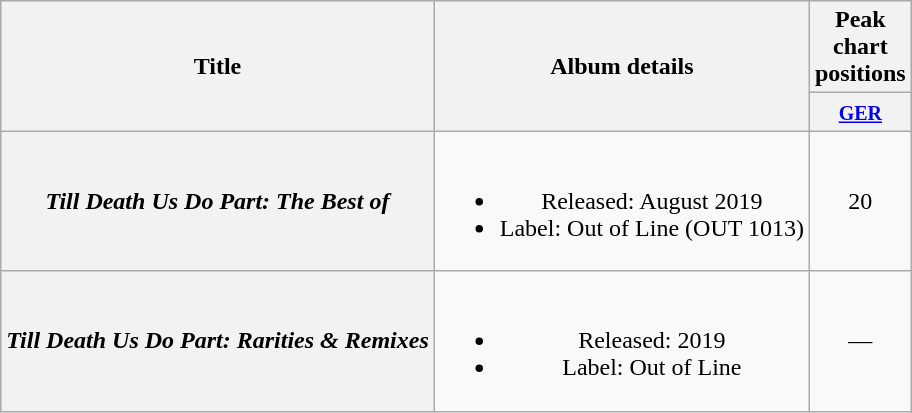<table class="wikitable plainrowheaders" style="text-align:center;" border="1">
<tr>
<th scope="col" rowspan="2">Title</th>
<th scope="col" rowspan="2">Album details</th>
<th scope="col" colspan="1">Peak chart positions</th>
</tr>
<tr>
<th width="30px"><small><a href='#'>GER</a></small><br></th>
</tr>
<tr>
<th scope="row"><em>Till Death Us Do Part: The Best of</em></th>
<td><br><ul><li>Released: August 2019</li><li>Label: Out of Line (OUT 1013)</li></ul></td>
<td>20</td>
</tr>
<tr>
<th scope="row"><em>Till Death Us Do Part: Rarities & Remixes</em></th>
<td><br><ul><li>Released: 2019</li><li>Label: Out of Line</li></ul></td>
<td>—</td>
</tr>
</table>
